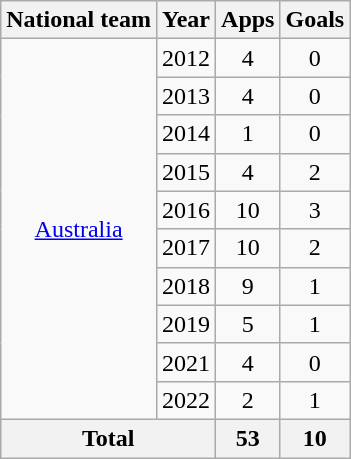<table class="wikitable" style="text-align:center">
<tr>
<th>National team</th>
<th>Year</th>
<th>Apps</th>
<th>Goals</th>
</tr>
<tr>
<td rowspan="10"><a href='#'>Australia</a></td>
<td>2012</td>
<td>4</td>
<td>0</td>
</tr>
<tr>
<td>2013</td>
<td>4</td>
<td>0</td>
</tr>
<tr>
<td>2014</td>
<td>1</td>
<td>0</td>
</tr>
<tr>
<td>2015</td>
<td>4</td>
<td>2</td>
</tr>
<tr>
<td>2016</td>
<td>10</td>
<td>3</td>
</tr>
<tr>
<td>2017</td>
<td>10</td>
<td>2</td>
</tr>
<tr>
<td>2018</td>
<td>9</td>
<td>1</td>
</tr>
<tr>
<td>2019</td>
<td>5</td>
<td>1</td>
</tr>
<tr>
<td>2021</td>
<td>4</td>
<td>0</td>
</tr>
<tr>
<td>2022</td>
<td>2</td>
<td>1</td>
</tr>
<tr>
<th colspan="2">Total</th>
<th>53</th>
<th>10</th>
</tr>
</table>
